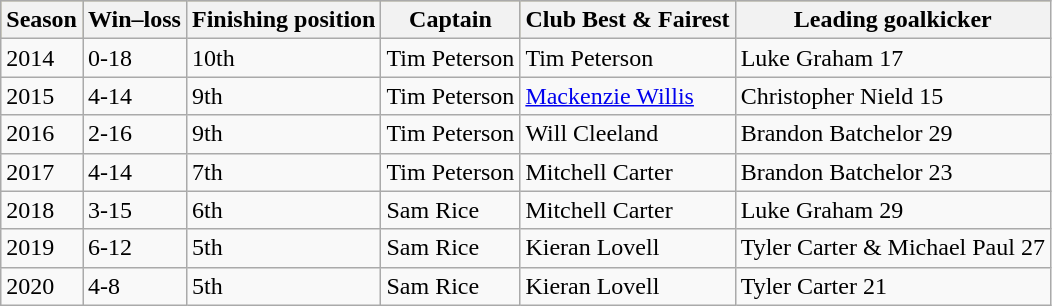<table class="wikitable">
<tr style="background:#bdb76b;">
<th>Season</th>
<th>Win–loss</th>
<th>Finishing position</th>
<th>Captain</th>
<th>Club Best & Fairest</th>
<th>Leading goalkicker</th>
</tr>
<tr>
<td>2014</td>
<td>0-18</td>
<td>10th</td>
<td>Tim Peterson</td>
<td>Tim Peterson</td>
<td>Luke Graham 17</td>
</tr>
<tr>
<td>2015</td>
<td>4-14</td>
<td>9th</td>
<td>Tim Peterson</td>
<td><a href='#'>Mackenzie Willis</a></td>
<td>Christopher Nield 15</td>
</tr>
<tr>
<td>2016</td>
<td>2-16</td>
<td>9th</td>
<td>Tim Peterson</td>
<td>Will Cleeland</td>
<td>Brandon Batchelor 29</td>
</tr>
<tr>
<td>2017</td>
<td>4-14</td>
<td>7th</td>
<td>Tim Peterson</td>
<td>Mitchell Carter</td>
<td>Brandon Batchelor 23</td>
</tr>
<tr>
<td>2018</td>
<td>3-15</td>
<td>6th</td>
<td>Sam Rice</td>
<td>Mitchell Carter</td>
<td>Luke Graham 29</td>
</tr>
<tr>
<td>2019</td>
<td>6-12</td>
<td>5th</td>
<td>Sam Rice</td>
<td>Kieran Lovell</td>
<td>Tyler Carter & Michael Paul 27</td>
</tr>
<tr>
<td>2020</td>
<td>4-8</td>
<td>5th</td>
<td>Sam Rice</td>
<td>Kieran Lovell</td>
<td>Tyler Carter 21</td>
</tr>
</table>
